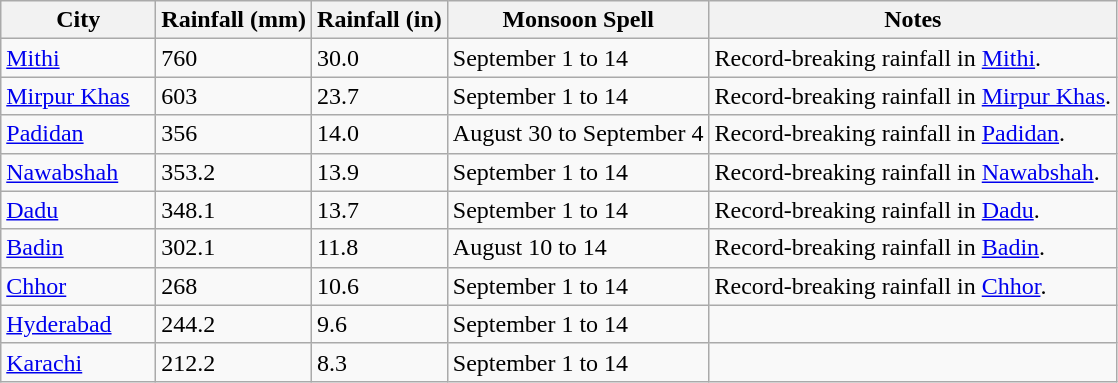<table class="sortable wikitable">
<tr>
<th style="width: 6em;">City</th>
<th>Rainfall (mm)</th>
<th>Rainfall (in)</th>
<th>Monsoon Spell</th>
<th>Notes</th>
</tr>
<tr>
<td><a href='#'>Mithi</a></td>
<td>760</td>
<td>30.0</td>
<td>September 1 to 14</td>
<td>Record-breaking rainfall in <a href='#'>Mithi</a>.</td>
</tr>
<tr>
<td><a href='#'>Mirpur Khas</a></td>
<td>603</td>
<td>23.7</td>
<td>September 1 to 14</td>
<td>Record-breaking rainfall in <a href='#'>Mirpur Khas</a>.</td>
</tr>
<tr>
<td><a href='#'>Padidan</a></td>
<td>356</td>
<td>14.0</td>
<td>August 30 to September 4</td>
<td>Record-breaking rainfall in <a href='#'>Padidan</a>.</td>
</tr>
<tr>
<td><a href='#'>Nawabshah</a></td>
<td>353.2</td>
<td>13.9</td>
<td>September 1 to 14</td>
<td>Record-breaking rainfall in <a href='#'>Nawabshah</a>.</td>
</tr>
<tr>
<td><a href='#'>Dadu</a></td>
<td>348.1</td>
<td>13.7</td>
<td>September 1 to 14</td>
<td>Record-breaking rainfall in <a href='#'>Dadu</a>.</td>
</tr>
<tr>
<td><a href='#'>Badin</a></td>
<td>302.1</td>
<td>11.8</td>
<td>August 10 to 14</td>
<td>Record-breaking rainfall in <a href='#'>Badin</a>.</td>
</tr>
<tr>
<td><a href='#'>Chhor</a></td>
<td>268</td>
<td>10.6</td>
<td>September 1 to 14</td>
<td>Record-breaking rainfall in <a href='#'>Chhor</a>.</td>
</tr>
<tr>
<td><a href='#'>Hyderabad</a></td>
<td>244.2</td>
<td>9.6</td>
<td>September 1 to 14</td>
<td></td>
</tr>
<tr>
<td><a href='#'>Karachi</a></td>
<td>212.2</td>
<td>8.3</td>
<td>September 1 to 14</td>
<td></td>
</tr>
</table>
